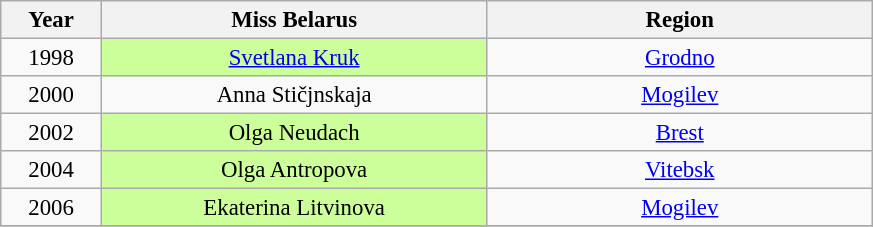<table class="wikitable sortable" style="font-size: 95%; text-align:center">
<tr>
<th width="60">Year</th>
<th width="250">Miss Belarus</th>
<th width="250">Region</th>
</tr>
<tr>
<td>1998</td>
<td style="background:#ccff99;"><a href='#'>Svetlana Kruk</a></td>
<td><a href='#'>Grodno</a></td>
</tr>
<tr>
<td>2000</td>
<td>Anna Stičjnskaja</td>
<td><a href='#'>Mogilev</a></td>
</tr>
<tr>
<td>2002</td>
<td style="background:#ccff99;">Olga Neudach</td>
<td><a href='#'>Brest</a></td>
</tr>
<tr>
<td>2004</td>
<td style="background:#ccff99;">Olga Antropova</td>
<td><a href='#'>Vitebsk</a></td>
</tr>
<tr>
<td>2006</td>
<td style="background:#ccff99;">Ekaterina Litvinova</td>
<td><a href='#'>Mogilev</a></td>
</tr>
<tr>
</tr>
</table>
